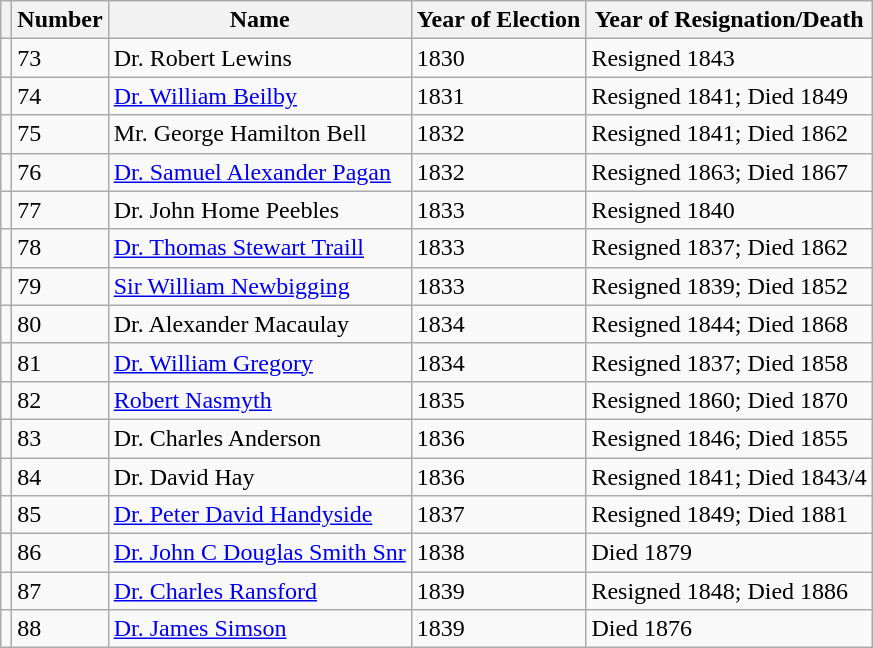<table class="wikitable">
<tr>
<th></th>
<th>Number</th>
<th>Name</th>
<th>Year of Election</th>
<th>Year of Resignation/Death</th>
</tr>
<tr>
<td></td>
<td>73</td>
<td>Dr. Robert Lewins</td>
<td>1830</td>
<td>Resigned 1843</td>
</tr>
<tr>
<td></td>
<td>74</td>
<td><a href='#'>Dr. William Beilby</a></td>
<td>1831</td>
<td>Resigned 1841; Died 1849</td>
</tr>
<tr>
<td></td>
<td>75</td>
<td>Mr. George Hamilton Bell</td>
<td>1832</td>
<td>Resigned 1841; Died 1862</td>
</tr>
<tr>
<td></td>
<td>76</td>
<td><a href='#'>Dr. Samuel Alexander Pagan</a></td>
<td>1832</td>
<td>Resigned 1863; Died 1867</td>
</tr>
<tr>
<td></td>
<td>77</td>
<td>Dr. John Home Peebles</td>
<td>1833</td>
<td>Resigned 1840</td>
</tr>
<tr>
<td></td>
<td>78</td>
<td><a href='#'>Dr. Thomas Stewart Traill</a></td>
<td>1833</td>
<td>Resigned 1837; Died 1862</td>
</tr>
<tr>
<td></td>
<td>79</td>
<td><a href='#'>Sir William Newbigging</a></td>
<td>1833</td>
<td>Resigned 1839; Died 1852</td>
</tr>
<tr>
<td></td>
<td>80</td>
<td>Dr. Alexander Macaulay</td>
<td>1834</td>
<td>Resigned 1844; Died 1868</td>
</tr>
<tr>
<td></td>
<td>81</td>
<td><a href='#'>Dr. William Gregory</a></td>
<td>1834</td>
<td>Resigned 1837; Died 1858</td>
</tr>
<tr>
<td></td>
<td>82</td>
<td><a href='#'>Robert Nasmyth</a></td>
<td>1835</td>
<td>Resigned 1860; Died 1870</td>
</tr>
<tr>
<td></td>
<td>83</td>
<td>Dr. Charles Anderson</td>
<td>1836</td>
<td>Resigned 1846; Died 1855</td>
</tr>
<tr>
<td></td>
<td>84</td>
<td>Dr. David Hay</td>
<td>1836</td>
<td>Resigned 1841; Died 1843/4</td>
</tr>
<tr>
<td></td>
<td>85</td>
<td><a href='#'>Dr. Peter David Handyside</a></td>
<td>1837</td>
<td>Resigned 1849; Died 1881</td>
</tr>
<tr>
<td></td>
<td>86</td>
<td><a href='#'>Dr. John C Douglas Smith Snr</a></td>
<td>1838</td>
<td>Died 1879</td>
</tr>
<tr>
<td></td>
<td>87</td>
<td><a href='#'>Dr. Charles Ransford</a></td>
<td>1839</td>
<td>Resigned 1848; Died 1886</td>
</tr>
<tr>
<td></td>
<td>88</td>
<td><a href='#'>Dr. James Simson</a></td>
<td>1839</td>
<td>Died 1876</td>
</tr>
</table>
